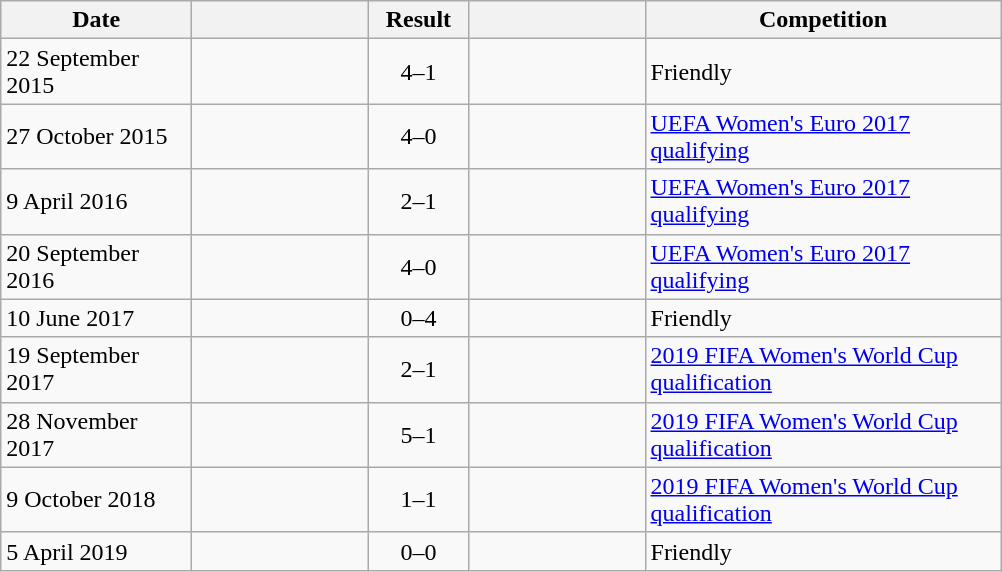<table class="wikitable">
<tr>
<th width=120>Date</th>
<th width=110></th>
<th width=60>Result</th>
<th width=110></th>
<th width=230>Competition</th>
</tr>
<tr>
<td>22 September 2015</td>
<td align=right></td>
<td align=center>4–1</td>
<td></td>
<td>Friendly</td>
</tr>
<tr>
<td>27 October 2015</td>
<td align=right></td>
<td align=center>4–0</td>
<td></td>
<td><a href='#'>UEFA Women's Euro 2017 qualifying</a></td>
</tr>
<tr>
<td>9 April 2016</td>
<td align=right></td>
<td align=center>2–1</td>
<td></td>
<td><a href='#'>UEFA Women's Euro 2017 qualifying</a></td>
</tr>
<tr>
<td>20 September 2016</td>
<td align=right></td>
<td align=center>4–0</td>
<td></td>
<td><a href='#'>UEFA Women's Euro 2017 qualifying</a></td>
</tr>
<tr>
<td>10 June 2017</td>
<td align=right></td>
<td align=center>0–4</td>
<td></td>
<td>Friendly</td>
</tr>
<tr>
<td>19 September 2017</td>
<td align=right></td>
<td align=center>2–1</td>
<td></td>
<td><a href='#'>2019 FIFA Women's World Cup qualification</a></td>
</tr>
<tr>
<td>28 November 2017</td>
<td align=right></td>
<td align=center>5–1</td>
<td></td>
<td><a href='#'>2019 FIFA Women's World Cup qualification</a></td>
</tr>
<tr>
<td>9 October 2018</td>
<td align=right></td>
<td align=center>1–1</td>
<td></td>
<td><a href='#'>2019 FIFA Women's World Cup qualification</a></td>
</tr>
<tr>
<td>5 April 2019</td>
<td align=right></td>
<td align=center>0–0</td>
<td></td>
<td>Friendly</td>
</tr>
</table>
